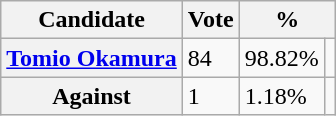<table class="wikitable">
<tr>
<th>Candidate</th>
<th>Vote</th>
<th colspan=2>%</th>
</tr>
<tr>
<th><a href='#'>Tomio Okamura</a></th>
<td>84</td>
<td>98.82%</td>
<td></td>
</tr>
<tr>
<th>Against</th>
<td>1</td>
<td>1.18%</td>
<td></td>
</tr>
</table>
